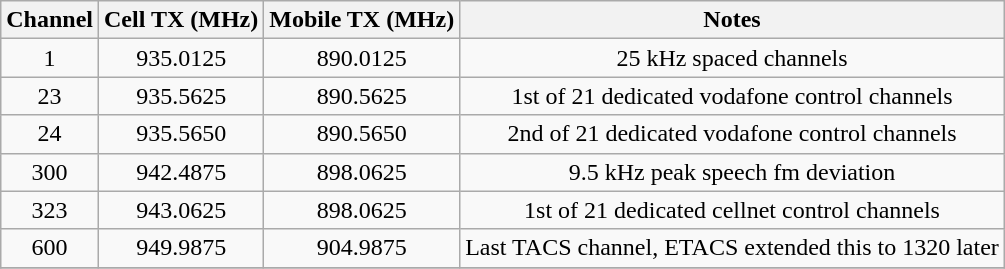<table class="wikitable" style="text-align:center">
<tr>
<th>Channel</th>
<th>Cell TX (MHz)</th>
<th>Mobile TX (MHz)</th>
<th>Notes</th>
</tr>
<tr>
<td>1</td>
<td>935.0125</td>
<td>890.0125</td>
<td>25 kHz spaced channels</td>
</tr>
<tr>
<td>23</td>
<td>935.5625</td>
<td>890.5625</td>
<td>1st of 21 dedicated vodafone control channels</td>
</tr>
<tr>
<td>24</td>
<td>935.5650</td>
<td>890.5650</td>
<td>2nd of 21 dedicated vodafone control channels</td>
</tr>
<tr>
<td>300</td>
<td>942.4875</td>
<td>898.0625</td>
<td>9.5 kHz peak speech fm deviation</td>
</tr>
<tr>
<td>323</td>
<td>943.0625</td>
<td>898.0625</td>
<td>1st of 21 dedicated cellnet control channels</td>
</tr>
<tr>
<td>600</td>
<td>949.9875</td>
<td>904.9875</td>
<td>Last TACS channel, ETACS extended this to 1320 later</td>
</tr>
<tr>
</tr>
</table>
